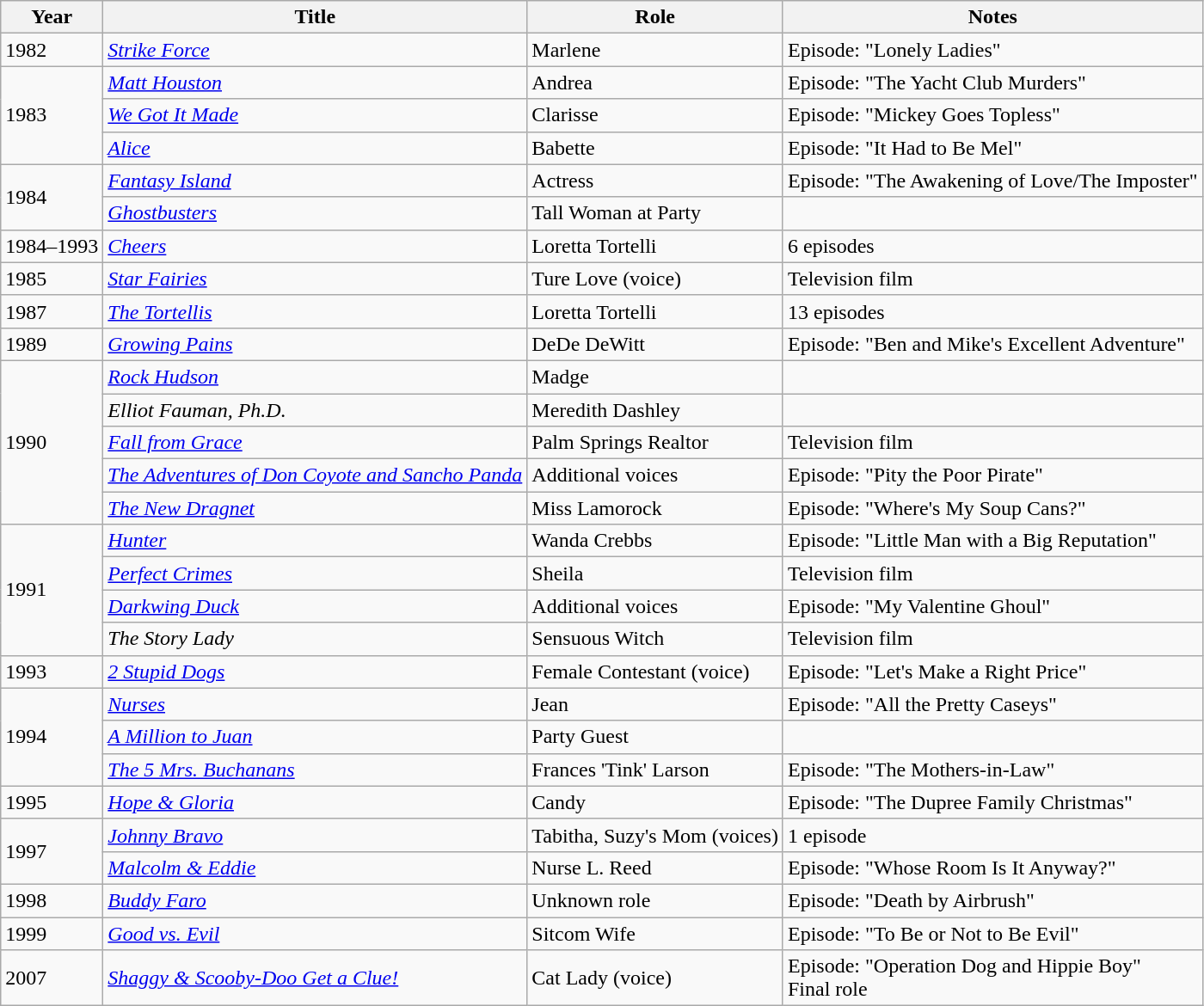<table class="wikitable sortable">
<tr>
<th>Year</th>
<th>Title</th>
<th>Role</th>
<th class="unsortable">Notes</th>
</tr>
<tr>
<td>1982</td>
<td><em><a href='#'>Strike Force</a></em></td>
<td>Marlene</td>
<td>Episode: "Lonely Ladies"</td>
</tr>
<tr>
<td rowspan="3">1983</td>
<td><em><a href='#'>Matt Houston</a></em></td>
<td>Andrea</td>
<td>Episode: "The Yacht Club Murders"</td>
</tr>
<tr>
<td><em><a href='#'>We Got It Made</a></em></td>
<td>Clarisse</td>
<td>Episode: "Mickey Goes Topless"</td>
</tr>
<tr>
<td><em><a href='#'>Alice</a></em></td>
<td>Babette</td>
<td>Episode: "It Had to Be Mel"</td>
</tr>
<tr>
<td rowspan="2">1984</td>
<td><em><a href='#'>Fantasy Island</a></em></td>
<td>Actress</td>
<td>Episode: "The Awakening of Love/The Imposter"</td>
</tr>
<tr>
<td><em><a href='#'>Ghostbusters</a></em></td>
<td>Tall Woman at Party</td>
<td></td>
</tr>
<tr>
<td>1984–1993</td>
<td><em><a href='#'>Cheers</a></em></td>
<td>Loretta Tortelli</td>
<td>6 episodes</td>
</tr>
<tr>
<td>1985</td>
<td><em><a href='#'>Star Fairies</a></em></td>
<td>Ture Love (voice)</td>
<td>Television film</td>
</tr>
<tr>
<td>1987</td>
<td><em><a href='#'>The Tortellis</a></em></td>
<td>Loretta Tortelli</td>
<td>13 episodes</td>
</tr>
<tr>
<td>1989</td>
<td><em><a href='#'>Growing Pains</a></em></td>
<td>DeDe DeWitt</td>
<td>Episode: "Ben and Mike's Excellent Adventure"</td>
</tr>
<tr>
<td rowspan="5">1990</td>
<td><em><a href='#'>Rock Hudson</a></em></td>
<td>Madge</td>
<td></td>
</tr>
<tr>
<td><em>Elliot Fauman, Ph.D.</em></td>
<td>Meredith Dashley</td>
<td></td>
</tr>
<tr>
<td><em><a href='#'>Fall from Grace</a></em></td>
<td>Palm Springs Realtor</td>
<td>Television film</td>
</tr>
<tr>
<td><em><a href='#'>The Adventures of Don Coyote and Sancho Panda</a></em></td>
<td>Additional voices</td>
<td>Episode: "Pity the Poor Pirate"</td>
</tr>
<tr>
<td><em><a href='#'>The New Dragnet</a></em></td>
<td>Miss Lamorock</td>
<td>Episode: "Where's My Soup Cans?"</td>
</tr>
<tr>
<td rowspan="4">1991</td>
<td><em><a href='#'>Hunter</a></em></td>
<td>Wanda Crebbs</td>
<td>Episode: "Little Man with a Big Reputation"</td>
</tr>
<tr>
<td><em><a href='#'>Perfect Crimes</a></em></td>
<td>Sheila</td>
<td>Television film</td>
</tr>
<tr>
<td><em><a href='#'>Darkwing Duck</a></em></td>
<td>Additional voices</td>
<td>Episode: "My Valentine Ghoul"</td>
</tr>
<tr>
<td><em>The Story Lady</em></td>
<td>Sensuous Witch</td>
<td>Television film</td>
</tr>
<tr>
<td>1993</td>
<td><em><a href='#'>2 Stupid Dogs</a></em></td>
<td>Female Contestant (voice)</td>
<td>Episode: "Let's Make a Right Price"</td>
</tr>
<tr>
<td rowspan="3">1994</td>
<td><em><a href='#'>Nurses</a></em></td>
<td>Jean</td>
<td>Episode: "All the Pretty Caseys"</td>
</tr>
<tr>
<td><em><a href='#'>A Million to Juan</a></em></td>
<td>Party Guest</td>
<td></td>
</tr>
<tr>
<td><em><a href='#'>The 5 Mrs. Buchanans</a></em></td>
<td>Frances 'Tink' Larson</td>
<td>Episode: "The Mothers-in-Law"</td>
</tr>
<tr>
<td>1995</td>
<td><em><a href='#'>Hope & Gloria</a></em></td>
<td>Candy</td>
<td>Episode: "The Dupree Family Christmas"</td>
</tr>
<tr>
<td rowspan="2">1997</td>
<td><em><a href='#'>Johnny Bravo</a></em></td>
<td>Tabitha, Suzy's Mom (voices)</td>
<td>1 episode</td>
</tr>
<tr>
<td><em><a href='#'>Malcolm & Eddie</a></em></td>
<td>Nurse L. Reed</td>
<td>Episode: "Whose Room Is It Anyway?"</td>
</tr>
<tr>
<td>1998</td>
<td><em><a href='#'>Buddy Faro</a></em></td>
<td>Unknown role</td>
<td>Episode: "Death by Airbrush"</td>
</tr>
<tr>
<td>1999</td>
<td><em><a href='#'>Good vs. Evil</a></em></td>
<td>Sitcom Wife</td>
<td>Episode: "To Be or Not to Be Evil"</td>
</tr>
<tr>
<td>2007</td>
<td><em><a href='#'>Shaggy & Scooby-Doo Get a Clue!</a></em></td>
<td>Cat Lady (voice)</td>
<td>Episode: "Operation Dog and Hippie Boy"<br>Final role</td>
</tr>
</table>
